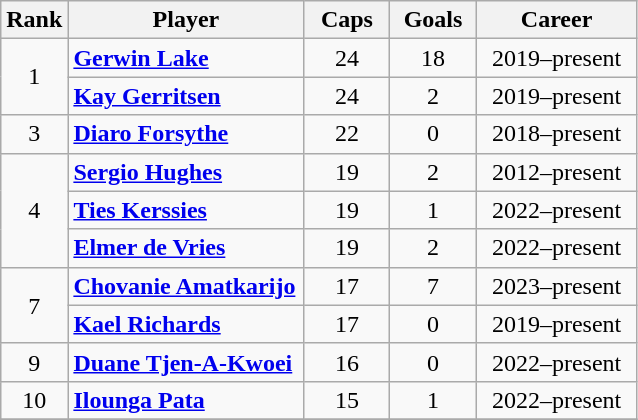<table class="wikitable sortable" style="text-align:center;">
<tr>
<th width=30px>Rank</th>
<th style="width:150px;">Player</th>
<th width=50px>Caps</th>
<th width=50px>Goals</th>
<th style="width:100px;">Career</th>
</tr>
<tr>
<td rowspan=2>1</td>
<td align=left><strong><a href='#'>Gerwin Lake</a></strong></td>
<td>24</td>
<td>18</td>
<td>2019–present</td>
</tr>
<tr>
<td align=left><strong><a href='#'>Kay Gerritsen</a></strong></td>
<td>24</td>
<td>2</td>
<td>2019–present</td>
</tr>
<tr>
<td>3</td>
<td align=left><strong><a href='#'>Diaro Forsythe</a></strong></td>
<td>22</td>
<td>0</td>
<td>2018–present</td>
</tr>
<tr>
<td rowspan=3>4</td>
<td align=left><strong><a href='#'>Sergio Hughes</a></strong></td>
<td>19</td>
<td>2</td>
<td>2012–present</td>
</tr>
<tr>
<td align=left><strong><a href='#'>Ties Kerssies</a></strong></td>
<td>19</td>
<td>1</td>
<td>2022–present</td>
</tr>
<tr>
<td align=left><strong><a href='#'>Elmer de Vries</a></strong></td>
<td>19</td>
<td>2</td>
<td>2022–present</td>
</tr>
<tr>
<td rowspan=2>7</td>
<td align=left><strong><a href='#'>Chovanie Amatkarijo</a></strong></td>
<td>17</td>
<td>7</td>
<td>2023–present</td>
</tr>
<tr>
<td align=left><strong><a href='#'>Kael Richards</a></strong></td>
<td>17</td>
<td>0</td>
<td>2019–present</td>
</tr>
<tr>
<td>9</td>
<td align=left><strong><a href='#'>Duane Tjen-A-Kwoei</a></strong></td>
<td>16</td>
<td>0</td>
<td>2022–present</td>
</tr>
<tr>
<td>10</td>
<td align=left><strong><a href='#'>Ilounga Pata</a></strong></td>
<td>15</td>
<td>1</td>
<td>2022–present</td>
</tr>
<tr>
</tr>
</table>
